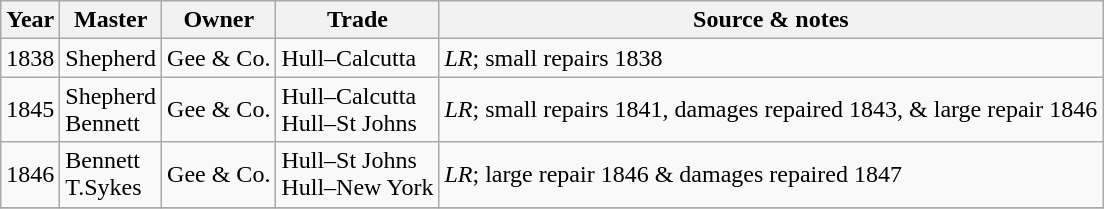<table class=" wikitable">
<tr>
<th>Year</th>
<th>Master</th>
<th>Owner</th>
<th>Trade</th>
<th>Source & notes</th>
</tr>
<tr>
<td>1838</td>
<td>Shepherd</td>
<td>Gee & Co.</td>
<td>Hull–Calcutta</td>
<td><em>LR</em>; small repairs 1838</td>
</tr>
<tr>
<td>1845</td>
<td>Shepherd<br>Bennett</td>
<td>Gee & Co.</td>
<td>Hull–Calcutta<br>Hull–St Johns</td>
<td><em>LR</em>; small repairs 1841, damages repaired 1843, & large repair 1846</td>
</tr>
<tr>
<td>1846</td>
<td>Bennett<br>T.Sykes</td>
<td>Gee & Co.</td>
<td>Hull–St Johns<br>Hull–New York</td>
<td><em>LR</em>; large repair 1846 & damages repaired 1847</td>
</tr>
<tr>
</tr>
</table>
